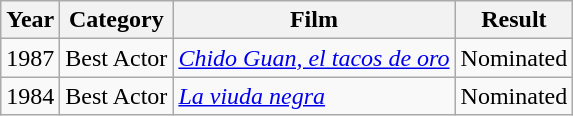<table class="wikitable">
<tr>
<th>Year</th>
<th>Category</th>
<th>Film</th>
<th>Result</th>
</tr>
<tr>
<td>1987</td>
<td>Best Actor</td>
<td><em><a href='#'>Chido Guan, el tacos de oro</a></em></td>
<td>Nominated</td>
</tr>
<tr>
<td>1984</td>
<td>Best Actor</td>
<td><em><a href='#'>La viuda negra</a></em></td>
<td>Nominated</td>
</tr>
</table>
